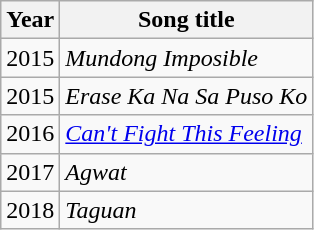<table class="wikitable">
<tr>
<th>Year</th>
<th>Song title</th>
</tr>
<tr>
<td>2015</td>
<td><em>Mundong Imposible</em></td>
</tr>
<tr>
<td>2015</td>
<td><em>Erase Ka Na Sa Puso Ko</em></td>
</tr>
<tr>
<td>2016</td>
<td><em><a href='#'>Can't Fight This Feeling</a></em></td>
</tr>
<tr>
<td>2017</td>
<td><em>Agwat</em></td>
</tr>
<tr>
<td>2018</td>
<td><em>Taguan</em></td>
</tr>
</table>
